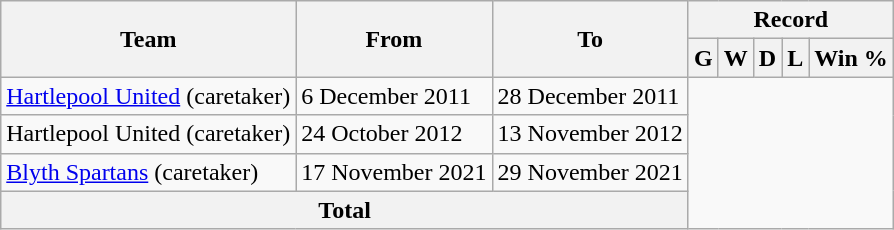<table class="wikitable" style="text-align: center">
<tr>
<th rowspan="2">Team</th>
<th rowspan="2">From</th>
<th rowspan="2">To</th>
<th colspan="5">Record</th>
</tr>
<tr>
<th>G</th>
<th>W</th>
<th>D</th>
<th>L</th>
<th>Win %</th>
</tr>
<tr>
<td align=left><a href='#'>Hartlepool United</a> (caretaker)</td>
<td align=left>6 December 2011</td>
<td align=left>28 December 2011<br></td>
</tr>
<tr>
<td align=left>Hartlepool United (caretaker)</td>
<td align=left>24 October 2012</td>
<td align=left>13 November 2012<br></td>
</tr>
<tr>
<td align=left><a href='#'>Blyth Spartans</a> (caretaker)</td>
<td align=left>17 November 2021</td>
<td align=left>29 November 2021<br></td>
</tr>
<tr>
<th colspan="3">Total<br></th>
</tr>
</table>
